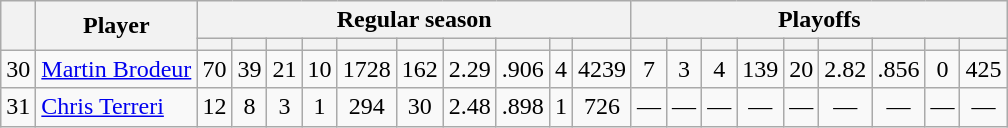<table class="wikitable plainrowheaders" style="text-align:center;">
<tr>
<th scope="col" rowspan="2"></th>
<th scope="col" rowspan="2">Player</th>
<th scope=colgroup colspan=10>Regular season</th>
<th scope=colgroup colspan=9>Playoffs</th>
</tr>
<tr>
<th scope="col"></th>
<th scope="col"></th>
<th scope="col"></th>
<th scope="col"></th>
<th scope="col"></th>
<th scope="col"></th>
<th scope="col"></th>
<th scope="col"></th>
<th scope="col"></th>
<th scope="col"></th>
<th scope="col"></th>
<th scope="col"></th>
<th scope="col"></th>
<th scope="col"></th>
<th scope="col"></th>
<th scope="col"></th>
<th scope="col"></th>
<th scope="col"></th>
<th scope="col"></th>
</tr>
<tr>
<td scope="row">30</td>
<td align="left"><a href='#'>Martin Brodeur</a></td>
<td>70</td>
<td>39</td>
<td>21</td>
<td>10</td>
<td>1728</td>
<td>162</td>
<td>2.29</td>
<td>.906</td>
<td>4</td>
<td>4239</td>
<td>7</td>
<td>3</td>
<td>4</td>
<td>139</td>
<td>20</td>
<td>2.82</td>
<td>.856</td>
<td>0</td>
<td>425</td>
</tr>
<tr>
<td scope="row">31</td>
<td align="left"><a href='#'>Chris Terreri</a></td>
<td>12</td>
<td>8</td>
<td>3</td>
<td>1</td>
<td>294</td>
<td>30</td>
<td>2.48</td>
<td>.898</td>
<td>1</td>
<td>726</td>
<td>—</td>
<td>—</td>
<td>—</td>
<td>—</td>
<td>—</td>
<td>—</td>
<td>—</td>
<td>—</td>
<td>—</td>
</tr>
</table>
